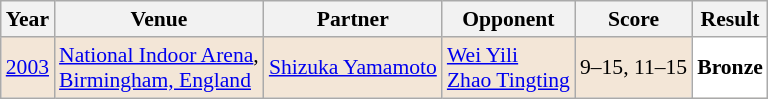<table class="sortable wikitable" style="font-size: 90%;">
<tr>
<th>Year</th>
<th>Venue</th>
<th>Partner</th>
<th>Opponent</th>
<th>Score</th>
<th>Result</th>
</tr>
<tr style="background:#F3E6D7">
<td align="center"><a href='#'>2003</a></td>
<td align="left"><a href='#'>National Indoor Arena</a>,<br><a href='#'>Birmingham, England</a></td>
<td align="left"> <a href='#'>Shizuka Yamamoto</a></td>
<td align="left"> <a href='#'>Wei Yili</a> <br>  <a href='#'>Zhao Tingting</a></td>
<td align="left">9–15, 11–15</td>
<td style="text-align:left; background:white"> <strong>Bronze</strong></td>
</tr>
</table>
